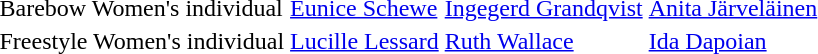<table>
<tr>
<td>Barebow Women's individual<br></td>
<td> <a href='#'>Eunice Schewe</a></td>
<td> <a href='#'>Ingegerd Grandqvist</a></td>
<td> <a href='#'>Anita Järveläinen</a></td>
</tr>
<tr>
<td>Freestyle Women's individual<br></td>
<td> <a href='#'>Lucille Lessard</a></td>
<td> <a href='#'>Ruth Wallace</a></td>
<td> <a href='#'>Ida Dapoian</a></td>
</tr>
</table>
